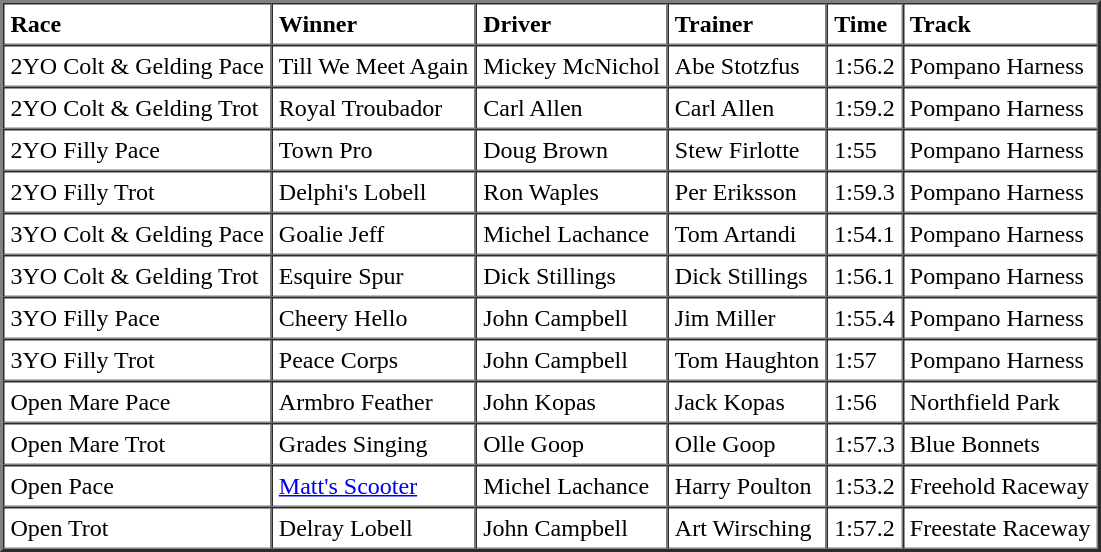<table cellspacing="0" cellpadding="4" border="2">
<tr>
<td><strong>Race</strong></td>
<td><strong>Winner</strong></td>
<td><strong>Driver</strong></td>
<td><strong>Trainer</strong></td>
<td><strong>Time</strong></td>
<td><strong>Track</strong></td>
</tr>
<tr>
<td>2YO Colt & Gelding Pace</td>
<td>Till We Meet Again</td>
<td>Mickey McNichol</td>
<td>Abe Stotzfus</td>
<td>1:56.2</td>
<td>Pompano Harness</td>
</tr>
<tr>
<td>2YO Colt & Gelding Trot</td>
<td>Royal Troubador</td>
<td>Carl Allen</td>
<td>Carl Allen</td>
<td>1:59.2</td>
<td>Pompano Harness</td>
</tr>
<tr>
<td>2YO Filly Pace</td>
<td>Town Pro</td>
<td>Doug Brown</td>
<td>Stew Firlotte</td>
<td>1:55</td>
<td>Pompano Harness</td>
</tr>
<tr>
<td>2YO Filly Trot</td>
<td>Delphi's Lobell</td>
<td>Ron Waples</td>
<td>Per Eriksson</td>
<td>1:59.3</td>
<td>Pompano Harness</td>
</tr>
<tr>
<td>3YO Colt & Gelding Pace</td>
<td>Goalie Jeff</td>
<td>Michel Lachance</td>
<td>Tom Artandi</td>
<td>1:54.1</td>
<td>Pompano Harness</td>
</tr>
<tr>
<td>3YO Colt & Gelding Trot</td>
<td>Esquire Spur</td>
<td>Dick Stillings</td>
<td>Dick Stillings</td>
<td>1:56.1</td>
<td>Pompano Harness</td>
</tr>
<tr>
<td>3YO Filly Pace</td>
<td>Cheery Hello</td>
<td>John Campbell</td>
<td>Jim Miller</td>
<td>1:55.4</td>
<td>Pompano Harness</td>
</tr>
<tr>
<td>3YO Filly Trot</td>
<td>Peace Corps</td>
<td>John Campbell</td>
<td>Tom Haughton</td>
<td>1:57</td>
<td>Pompano Harness</td>
</tr>
<tr>
<td>Open Mare Pace</td>
<td>Armbro Feather</td>
<td>John Kopas</td>
<td>Jack Kopas</td>
<td>1:56</td>
<td>Northfield Park</td>
</tr>
<tr>
<td>Open Mare Trot</td>
<td>Grades Singing</td>
<td>Olle Goop</td>
<td>Olle Goop</td>
<td>1:57.3</td>
<td>Blue Bonnets</td>
</tr>
<tr>
<td>Open Pace</td>
<td><a href='#'>Matt's Scooter</a></td>
<td>Michel Lachance</td>
<td>Harry Poulton</td>
<td>1:53.2</td>
<td>Freehold Raceway</td>
</tr>
<tr>
<td>Open Trot</td>
<td>Delray Lobell</td>
<td>John Campbell</td>
<td>Art Wirsching</td>
<td>1:57.2</td>
<td>Freestate Raceway</td>
</tr>
</table>
